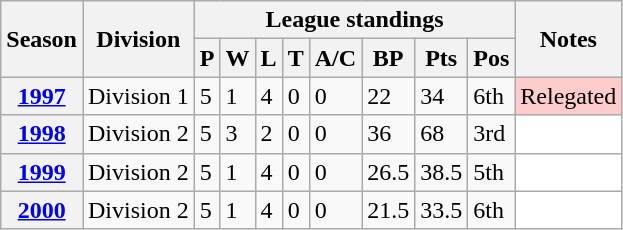<table class="wikitable sortable">
<tr>
<th scope="col" rowspan="2">Season</th>
<th scope="col" rowspan="2">Division</th>
<th scope="col" colspan="8">League standings</th>
<th scope="col" rowspan="2">Notes</th>
</tr>
<tr>
<th scope="col">P</th>
<th scope="col">W</th>
<th scope="col">L</th>
<th scope="col">T</th>
<th scope="col">A/C</th>
<th scope="col">BP</th>
<th scope="col">Pts</th>
<th scope="col">Pos</th>
</tr>
<tr>
<th scope="row"><a href='#'>1997</a></th>
<td>Division 1</td>
<td>5</td>
<td>1</td>
<td>4</td>
<td>0</td>
<td>0</td>
<td>22</td>
<td>34</td>
<td>6th</td>
<td style="background: #ffcccc;">Relegated</td>
</tr>
<tr>
<th scope="row"><a href='#'>1998</a></th>
<td>Division 2</td>
<td>5</td>
<td>3</td>
<td>2</td>
<td>0</td>
<td>0</td>
<td>36</td>
<td>68</td>
<td>3rd</td>
<td style="background: white;"></td>
</tr>
<tr>
<th scope="row"><a href='#'>1999</a></th>
<td>Division 2</td>
<td>5</td>
<td>1</td>
<td>4</td>
<td>0</td>
<td>0</td>
<td>26.5</td>
<td>38.5</td>
<td>5th</td>
<td style="background: white;"></td>
</tr>
<tr>
<th scope="row"><a href='#'>2000</a></th>
<td>Division 2</td>
<td>5</td>
<td>1</td>
<td>4</td>
<td>0</td>
<td>0</td>
<td>21.5</td>
<td>33.5</td>
<td>6th</td>
<td style="background: white;"></td>
</tr>
</table>
